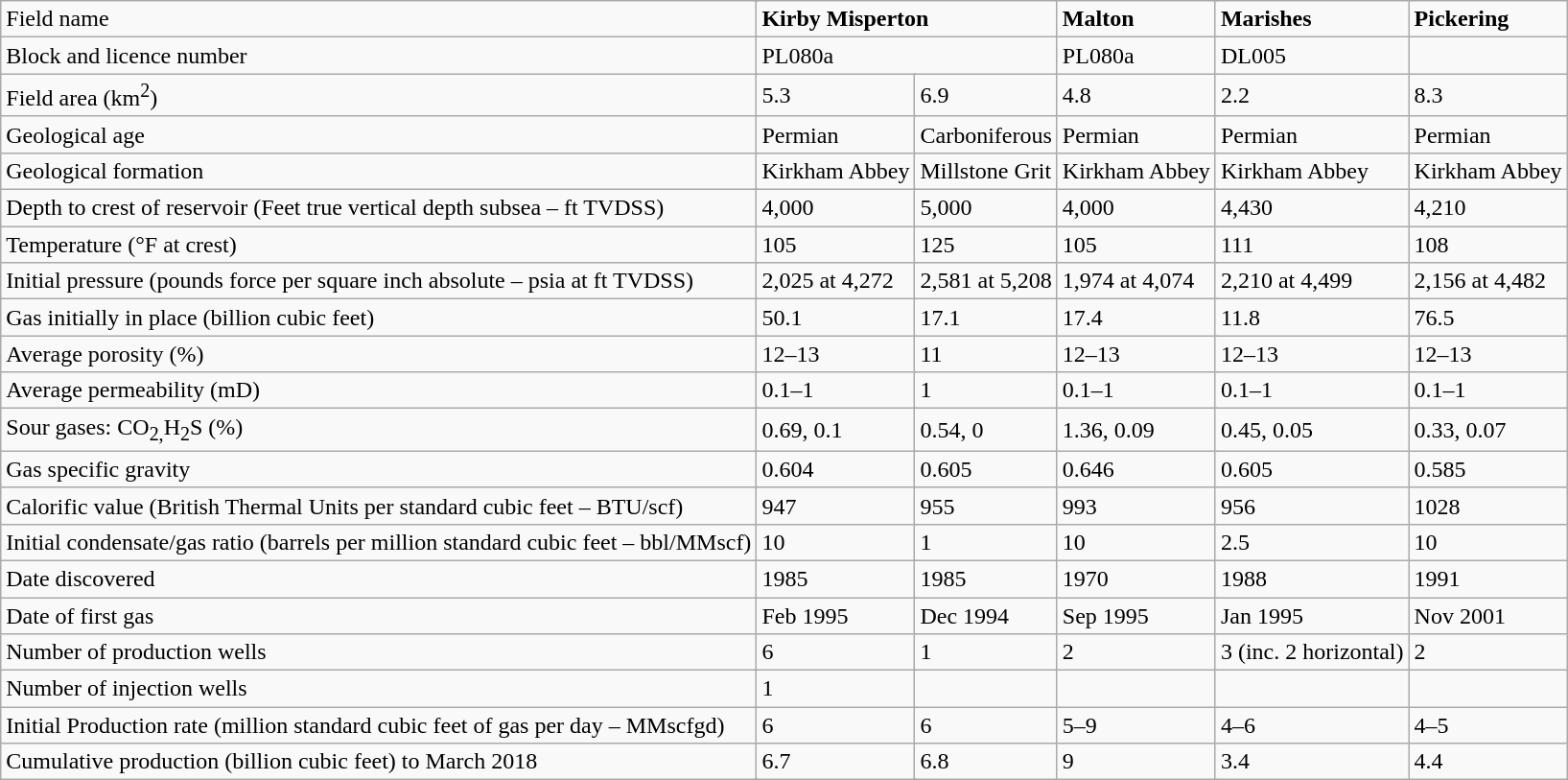<table class="wikitable">
<tr>
<td colspan="2">Field name</td>
<td colspan="3"><strong>Kirby Misperton</strong></td>
<td colspan="2"><strong>Malton</strong></td>
<td colspan="2"><strong>Marishes</strong></td>
<td><strong>Pickering</strong></td>
</tr>
<tr>
<td colspan="2">Block and licence number</td>
<td colspan="3">PL080a</td>
<td colspan="2">PL080a</td>
<td colspan="2">DL005</td>
<td></td>
</tr>
<tr>
<td colspan="2">Field area (km<sup>2</sup>)</td>
<td colspan="2">5.3</td>
<td>6.9</td>
<td colspan="2">4.8</td>
<td colspan="2">2.2</td>
<td>8.3</td>
</tr>
<tr>
<td colspan="2">Geological age</td>
<td colspan="2">Permian</td>
<td>Carboniferous</td>
<td colspan="2">Permian</td>
<td colspan="2">Permian</td>
<td>Permian</td>
</tr>
<tr>
<td colspan="2">Geological formation</td>
<td colspan="2">Kirkham Abbey</td>
<td>Millstone Grit</td>
<td colspan="2">Kirkham Abbey</td>
<td colspan="2">Kirkham Abbey</td>
<td>Kirkham Abbey</td>
</tr>
<tr>
<td colspan="2">Depth to crest of reservoir (Feet true vertical depth subsea – ft TVDSS)</td>
<td colspan="2">4,000</td>
<td>5,000</td>
<td colspan="2">4,000</td>
<td colspan="2">4,430</td>
<td>4,210</td>
</tr>
<tr>
<td colspan="2">Temperature (°F at crest)</td>
<td colspan="2">105</td>
<td>125</td>
<td colspan="2">105</td>
<td colspan="2">111</td>
<td>108</td>
</tr>
<tr>
<td colspan="2">Initial pressure (pounds force per square inch absolute – psia at ft  TVDSS)</td>
<td colspan="2">2,025 at 4,272</td>
<td>2,581 at 5,208</td>
<td colspan="2">1,974 at 4,074</td>
<td colspan="2">2,210 at 4,499</td>
<td>2,156 at 4,482</td>
</tr>
<tr>
<td colspan="2">Gas initially in place (billion cubic feet)</td>
<td colspan="2">50.1</td>
<td>17.1</td>
<td colspan="2">17.4</td>
<td colspan="2">11.8</td>
<td>76.5</td>
</tr>
<tr>
<td colspan="2">Average porosity (%)</td>
<td colspan="2">12–13</td>
<td>11</td>
<td colspan="2">12–13</td>
<td colspan="2">12–13</td>
<td>12–13</td>
</tr>
<tr>
<td colspan="2">Average permeability (mD)</td>
<td colspan="2">0.1–1</td>
<td>1</td>
<td colspan="2">0.1–1</td>
<td colspan="2">0.1–1</td>
<td>0.1–1</td>
</tr>
<tr>
<td colspan="2">Sour gases: CO<sub>2,</sub>H<sub>2</sub>S (%)</td>
<td colspan="2">0.69, 0.1</td>
<td>0.54, 0</td>
<td colspan="2">1.36, 0.09</td>
<td colspan="2">0.45, 0.05</td>
<td>0.33, 0.07</td>
</tr>
<tr>
<td colspan="2">Gas specific gravity</td>
<td colspan="2">0.604</td>
<td>0.605</td>
<td colspan="2">0.646</td>
<td colspan="2">0.605</td>
<td>0.585</td>
</tr>
<tr>
<td colspan="2">Calorific value (British Thermal Units per standard cubic feet – BTU/scf)</td>
<td colspan="2">947</td>
<td>955</td>
<td colspan="2">993</td>
<td colspan="2">956</td>
<td>1028</td>
</tr>
<tr>
<td colspan="2">Initial condensate/gas ratio (barrels per million standard cubic feet –  bbl/MMscf)</td>
<td colspan="2">10</td>
<td>1</td>
<td colspan="2">10</td>
<td colspan="2">2.5</td>
<td>10</td>
</tr>
<tr>
<td colspan="2">Date discovered</td>
<td colspan="2">1985</td>
<td>1985</td>
<td colspan="2">1970</td>
<td colspan="2">1988</td>
<td>1991</td>
</tr>
<tr>
<td colspan="2">Date of first gas</td>
<td colspan="2">Feb 1995</td>
<td>Dec 1994</td>
<td colspan="2">Sep 1995</td>
<td colspan="2">Jan 1995</td>
<td>Nov 2001</td>
</tr>
<tr>
<td colspan="2">Number of production wells</td>
<td colspan="2">6</td>
<td>1</td>
<td colspan="2">2</td>
<td colspan="2">3 (inc. 2 horizontal)</td>
<td>2</td>
</tr>
<tr>
<td colspan="2">Number of injection wells</td>
<td colspan="2">1</td>
<td></td>
<td colspan="2"></td>
<td colspan="2"></td>
<td></td>
</tr>
<tr>
<td colspan="2">Initial Production rate (million standard cubic feet of gas per day –  MMscfgd)</td>
<td colspan="2">6</td>
<td>6</td>
<td colspan="2">5–9</td>
<td colspan="2">4–6</td>
<td>4–5</td>
</tr>
<tr>
<td colspan="2">Cumulative production (billion cubic feet) to March 2018</td>
<td colspan="2">6.7</td>
<td>6.8</td>
<td colspan="2">9</td>
<td colspan="2">3.4</td>
<td>4.4</td>
</tr>
</table>
